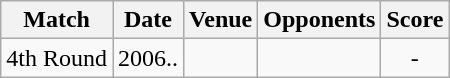<table class="wikitable" style="text-align:center;">
<tr>
<th>Match</th>
<th>Date</th>
<th>Venue</th>
<th>Opponents</th>
<th>Score</th>
</tr>
<tr>
<td>4th Round</td>
<td>2006..</td>
<td><a href='#'></a></td>
<td><a href='#'></a></td>
<td>-</td>
</tr>
</table>
